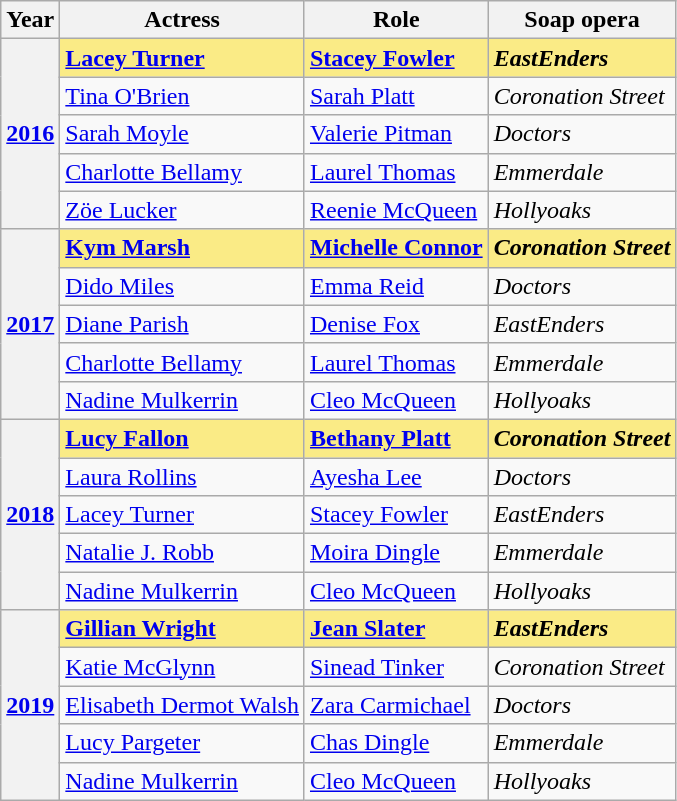<table class="sortable wikitable">
<tr>
<th scope="col">Year</th>
<th scope="col">Actress</th>
<th scope="col">Role</th>
<th scope="col">Soap opera</th>
</tr>
<tr>
<th scope="row" rowspan="5" style="text-align:center"><a href='#'>2016</a></th>
<td style="background:#FAEB86;"><strong><a href='#'>Lacey Turner</a></strong></td>
<td style="background:#FAEB86;"><strong><a href='#'>Stacey Fowler</a></strong></td>
<td style="background:#FAEB86;"><strong><em>EastEnders</em></strong></td>
</tr>
<tr>
<td><a href='#'>Tina O'Brien</a></td>
<td><a href='#'>Sarah Platt</a></td>
<td><em>Coronation Street</em></td>
</tr>
<tr>
<td><a href='#'>Sarah Moyle</a></td>
<td><a href='#'>Valerie Pitman</a></td>
<td><em>Doctors</em></td>
</tr>
<tr>
<td><a href='#'>Charlotte Bellamy</a></td>
<td><a href='#'>Laurel Thomas</a></td>
<td><em>Emmerdale</em></td>
</tr>
<tr>
<td><a href='#'>Zöe Lucker</a></td>
<td><a href='#'>Reenie McQueen</a></td>
<td><em>Hollyoaks</em></td>
</tr>
<tr>
<th scope="row" rowspan="5" style="text-align:center"><a href='#'>2017</a></th>
<td style="background:#FAEB86;"><strong><a href='#'>Kym Marsh</a></strong></td>
<td style="background:#FAEB86;"><strong><a href='#'>Michelle Connor</a></strong></td>
<td style="background:#FAEB86;"><strong><em>Coronation Street</em></strong></td>
</tr>
<tr>
<td><a href='#'>Dido Miles</a></td>
<td><a href='#'>Emma Reid</a></td>
<td><em>Doctors</em></td>
</tr>
<tr>
<td><a href='#'>Diane Parish</a></td>
<td><a href='#'>Denise Fox</a></td>
<td><em>EastEnders</em></td>
</tr>
<tr>
<td><a href='#'>Charlotte Bellamy</a></td>
<td><a href='#'>Laurel Thomas</a></td>
<td><em>Emmerdale</em></td>
</tr>
<tr>
<td><a href='#'>Nadine Mulkerrin</a></td>
<td><a href='#'>Cleo McQueen</a></td>
<td><em>Hollyoaks</em></td>
</tr>
<tr>
<th scope="row" rowspan="5" style="text-align:center"><a href='#'>2018</a></th>
<td style="background:#FAEB86;"><strong><a href='#'>Lucy Fallon</a></strong></td>
<td style="background:#FAEB86;"><strong><a href='#'>Bethany Platt</a></strong></td>
<td style="background:#FAEB86;"><strong><em>Coronation Street</em></strong></td>
</tr>
<tr>
<td><a href='#'>Laura Rollins</a></td>
<td><a href='#'>Ayesha Lee</a></td>
<td><em>Doctors</em></td>
</tr>
<tr>
<td><a href='#'>Lacey Turner</a></td>
<td><a href='#'>Stacey Fowler</a></td>
<td><em>EastEnders</em></td>
</tr>
<tr>
<td><a href='#'>Natalie J. Robb</a></td>
<td><a href='#'>Moira Dingle</a></td>
<td><em>Emmerdale</em></td>
</tr>
<tr>
<td><a href='#'>Nadine Mulkerrin</a></td>
<td><a href='#'>Cleo McQueen</a></td>
<td><em>Hollyoaks</em></td>
</tr>
<tr>
<th scope="row" rowspan="5" style="text-align:center"><a href='#'>2019</a></th>
<td style="background:#FAEB86;"><strong><a href='#'>Gillian Wright</a></strong></td>
<td style="background:#FAEB86;"><strong><a href='#'>Jean Slater</a></strong></td>
<td style="background:#FAEB86;"><strong><em>EastEnders</em></strong></td>
</tr>
<tr>
<td><a href='#'>Katie McGlynn</a></td>
<td><a href='#'>Sinead Tinker</a></td>
<td><em>Coronation Street</em></td>
</tr>
<tr>
<td><a href='#'>Elisabeth Dermot Walsh</a></td>
<td><a href='#'>Zara Carmichael</a></td>
<td><em>Doctors</em></td>
</tr>
<tr>
<td><a href='#'>Lucy Pargeter</a></td>
<td><a href='#'>Chas Dingle</a></td>
<td><em>Emmerdale</em></td>
</tr>
<tr>
<td><a href='#'>Nadine Mulkerrin</a></td>
<td><a href='#'>Cleo McQueen</a></td>
<td><em>Hollyoaks</em></td>
</tr>
</table>
